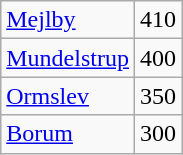<table class="wikitable" style="float:left; margin-right:1em">
<tr>
<td><a href='#'>Mejlby</a></td>
<td align="center">410</td>
</tr>
<tr>
<td><a href='#'>Mundelstrup</a></td>
<td align="center">400</td>
</tr>
<tr>
<td><a href='#'>Ormslev</a></td>
<td align="center">350</td>
</tr>
<tr>
<td><a href='#'>Borum</a></td>
<td align="center">300</td>
</tr>
</table>
